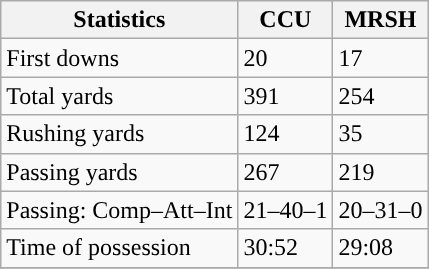<table class="wikitable" style="float: left;">
<tr>
<th>Statistics</th>
<th>CCU</th>
<th>MRSH</th>
</tr>
<tr>
<td>First downs</td>
<td>20</td>
<td>17</td>
</tr>
<tr>
<td>Total yards</td>
<td>391</td>
<td>254</td>
</tr>
<tr>
<td>Rushing yards</td>
<td>124</td>
<td>35</td>
</tr>
<tr>
<td>Passing yards</td>
<td>267</td>
<td>219</td>
</tr>
<tr>
<td>Passing: Comp–Att–Int</td>
<td>21–40–1</td>
<td>20–31–0</td>
</tr>
<tr>
<td>Time of possession</td>
<td>30:52</td>
<td>29:08</td>
</tr>
<tr>
</tr>
</table>
